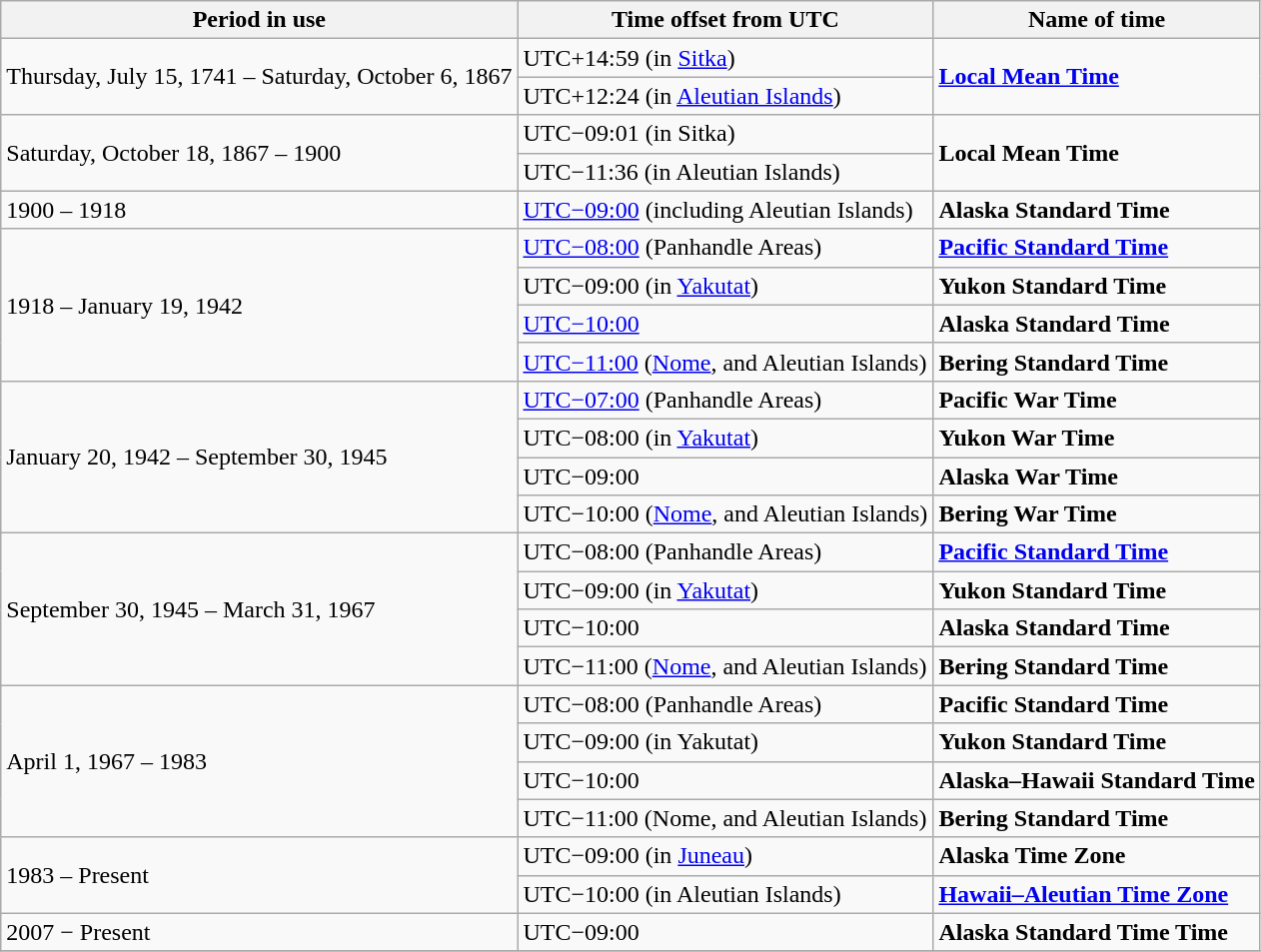<table class="wikitable">
<tr>
<th><strong>Period in use</strong></th>
<th><strong>Time offset from UTC</strong></th>
<th><strong>Name of time</strong></th>
</tr>
<tr>
<td rowspan=2>Thursday, July 15, 1741 – Saturday, October 6, 1867 </td>
<td>UTC+14:59 (in <a href='#'>Sitka</a>)</td>
<td rowspan=2><strong><a href='#'>Local Mean Time</a></strong></td>
</tr>
<tr>
<td>UTC+12:24 (in <a href='#'>Aleutian Islands</a>)</td>
</tr>
<tr>
<td rowspan=2>Saturday, October 18, 1867 – 1900 </td>
<td>UTC−09:01 (in Sitka)</td>
<td rowspan=2><strong>Local Mean Time</strong></td>
</tr>
<tr>
<td>UTC−11:36 (in Aleutian Islands)</td>
</tr>
<tr>
<td>1900 – 1918</td>
<td><a href='#'>UTC−09:00</a> (including Aleutian Islands)</td>
<td><strong>Alaska Standard Time</strong></td>
</tr>
<tr>
<td rowspan=4>1918 – January 19, 1942</td>
<td><a href='#'>UTC−08:00</a> (Panhandle Areas)</td>
<td><strong><a href='#'>Pacific Standard Time</a></strong></td>
</tr>
<tr>
<td>UTC−09:00 (in <a href='#'>Yakutat</a>)</td>
<td><strong>Yukon Standard Time</strong></td>
</tr>
<tr>
<td><a href='#'>UTC−10:00</a></td>
<td><strong>Alaska Standard Time</strong></td>
</tr>
<tr>
<td><a href='#'>UTC−11:00</a> (<a href='#'>Nome</a>, and Aleutian Islands)</td>
<td><strong>Bering Standard Time</strong></td>
</tr>
<tr>
<td rowspan=4>January 20, 1942 – September 30, 1945</td>
<td><a href='#'>UTC−07:00</a> (Panhandle Areas)</td>
<td><strong>Pacific War Time</strong></td>
</tr>
<tr>
<td>UTC−08:00 (in <a href='#'>Yakutat</a>)</td>
<td><strong>Yukon War Time</strong></td>
</tr>
<tr>
<td>UTC−09:00</td>
<td><strong>Alaska War Time</strong></td>
</tr>
<tr>
<td>UTC−10:00 (<a href='#'>Nome</a>, and Aleutian Islands)</td>
<td><strong>Bering War Time</strong></td>
</tr>
<tr>
<td rowspan=4>September 30, 1945 – March 31, 1967</td>
<td>UTC−08:00 (Panhandle Areas)</td>
<td><strong><a href='#'>Pacific Standard Time</a></strong></td>
</tr>
<tr>
<td>UTC−09:00 (in <a href='#'>Yakutat</a>)</td>
<td><strong>Yukon Standard Time</strong></td>
</tr>
<tr>
<td>UTC−10:00</td>
<td><strong>Alaska Standard Time</strong></td>
</tr>
<tr>
<td>UTC−11:00 (<a href='#'>Nome</a>, and Aleutian Islands)</td>
<td><strong>Bering Standard Time</strong></td>
</tr>
<tr>
<td rowspan=4>April 1, 1967 – 1983</td>
<td>UTC−08:00 (Panhandle Areas)</td>
<td><strong>Pacific Standard Time</strong></td>
</tr>
<tr>
<td>UTC−09:00 (in Yakutat)</td>
<td><strong>Yukon Standard Time</strong></td>
</tr>
<tr>
<td>UTC−10:00</td>
<td><strong>Alaska–Hawaii Standard Time</strong></td>
</tr>
<tr>
<td>UTC−11:00 (Nome, and Aleutian Islands)</td>
<td><strong>Bering Standard Time</strong></td>
</tr>
<tr>
<td rowspan=2>1983 – Present</td>
<td>UTC−09:00 (in <a href='#'>Juneau</a>)</td>
<td><strong>Alaska Time Zone</strong></td>
</tr>
<tr>
<td>UTC−10:00 (in Aleutian Islands)</td>
<td><strong><a href='#'>Hawaii–Aleutian Time Zone</a></strong></td>
</tr>
<tr>
<td>2007 − Present</td>
<td>UTC−09:00 </td>
<td><strong>Alaska Standard Time Time</strong></td>
</tr>
<tr>
</tr>
</table>
